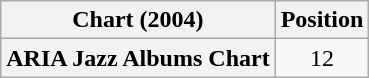<table class="wikitable plainrowheaders">
<tr>
<th scope="col">Chart (2004)</th>
<th scope="col">Position</th>
</tr>
<tr>
<th scope="row">ARIA Jazz Albums Chart</th>
<td style="text-align:center;">12</td>
</tr>
</table>
